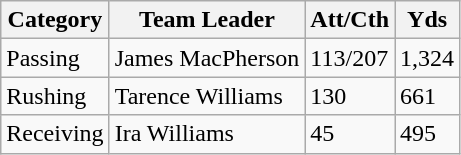<table class="wikitable">
<tr>
<th>Category</th>
<th>Team Leader</th>
<th>Att/Cth</th>
<th>Yds</th>
</tr>
<tr style="background: ##ddffdd;">
<td>Passing</td>
<td>James MacPherson</td>
<td>113/207</td>
<td>1,324</td>
</tr>
<tr style="background: ##ffdddd;">
<td>Rushing</td>
<td>Tarence Williams</td>
<td>130</td>
<td>661</td>
</tr>
<tr style="background: ##ddffdd;">
<td>Receiving</td>
<td>Ira Williams</td>
<td>45</td>
<td>495</td>
</tr>
</table>
